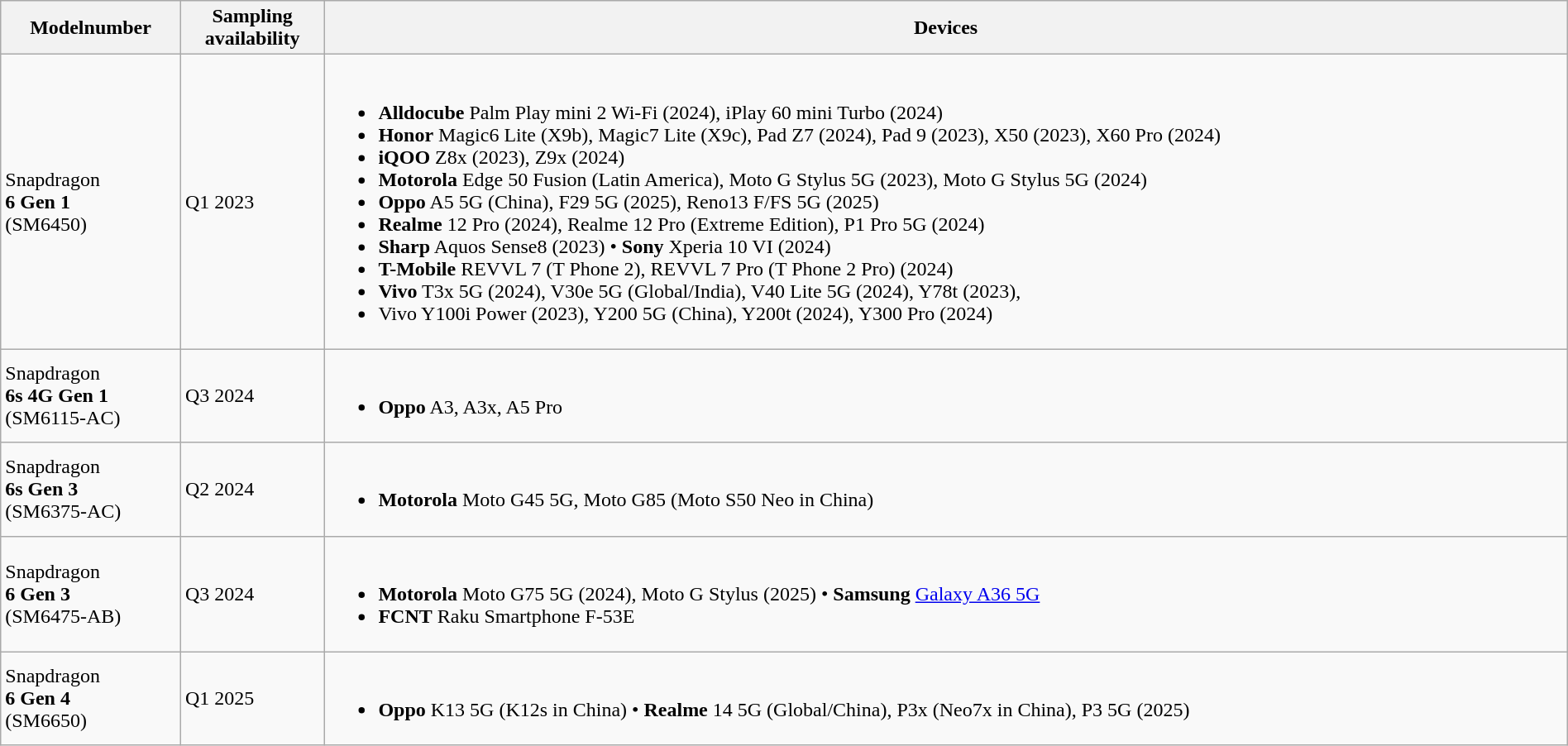<table class="wikitable" style="width:100%">
<tr>
<th>Modelnumber</th>
<th>Sampling<br>availability</th>
<th>Devices</th>
</tr>
<tr>
<td>Snapdragon<br><b>6 Gen 1</b><br>(SM6450)</td>
<td>Q1 2023</td>
<td><br><ul><li><strong>Alldocube</strong> Palm Play mini 2 Wi-Fi (2024), iPlay 60 mini Turbo (2024)</li><li><strong>Honor</strong> Magic6 Lite (X9b), Magic7 Lite (X9c), Pad Z7 (2024), Pad 9 (2023), X50  (2023), X60 Pro (2024)</li><li><strong>iQOO</strong> Z8x (2023), Z9x (2024)</li><li><strong>Motorola</strong> Edge 50 Fusion (Latin America), Moto G Stylus 5G (2023), Moto G Stylus 5G (2024)</li><li><strong>Oppo</strong> A5 5G (China), F29 5G (2025), Reno13 F/FS 5G (2025)</li><li><strong>Realme</strong> 12 Pro (2024), Realme 12 Pro (Extreme Edition), P1 Pro 5G (2024)</li><li><strong>Sharp</strong> Aquos Sense8 (2023) • <strong>Sony</strong> Xperia 10 VI (2024)</li><li><strong>T-Mobile</strong> REVVL 7 (T Phone 2), REVVL 7 Pro (T Phone 2 Pro) (2024)</li><li><strong>Vivo</strong> T3x 5G (2024), V30e 5G (Global/India), V40 Lite 5G (2024), Y78t (2023),</li><li>Vivo Y100i Power (2023), Y200 5G (China), Y200t (2024), Y300 Pro (2024)</li></ul></td>
</tr>
<tr>
<td>Snapdragon<br><b>6s 4G Gen 1</b><br>(SM6115-AC)</td>
<td>Q3 2024</td>
<td><br><ul><li><strong>Oppo</strong> A3, A3x, A5 Pro</li></ul></td>
</tr>
<tr>
<td>Snapdragon<br><b>6s Gen 3</b><br>(SM6375-AC)</td>
<td>Q2 2024</td>
<td><br><ul><li><strong>Motorola</strong> Moto G45 5G, Moto G85 (Moto S50 Neo in China)</li></ul></td>
</tr>
<tr>
<td>Snapdragon<br><b>6 Gen 3</b><br>(SM6475-AB)</td>
<td>Q3 2024</td>
<td><br><ul><li><strong>Motorola</strong> Moto G75 5G (2024), Moto G Stylus (2025) • <strong>Samsung</strong> <a href='#'>Galaxy A36 5G</a></li><li><strong>FCNT</strong> Raku Smartphone F-53E</li></ul></td>
</tr>
<tr>
<td>Snapdragon<br><b>6 Gen 4</b><br>(SM6650)</td>
<td>Q1 2025</td>
<td><br><ul><li><strong>Oppo</strong> K13 5G (K12s in China) • <strong>Realme</strong> 14 5G (Global/China), P3x (Neo7x in China), P3 5G (2025)</li></ul></td>
</tr>
</table>
